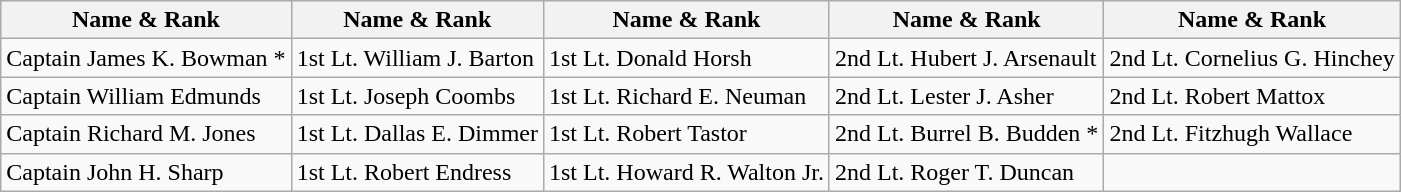<table class="wikitable">
<tr>
<th>Name & Rank</th>
<th>Name & Rank</th>
<th>Name & Rank</th>
<th>Name & Rank</th>
<th>Name & Rank</th>
</tr>
<tr>
<td>Captain James K. Bowman *</td>
<td>1st Lt. William J. Barton</td>
<td>1st Lt. Donald Horsh</td>
<td>2nd Lt. Hubert J. Arsenault</td>
<td>2nd Lt. Cornelius G. Hinchey</td>
</tr>
<tr>
<td>Captain William Edmunds</td>
<td>1st Lt. Joseph Coombs</td>
<td>1st Lt. Richard E. Neuman</td>
<td>2nd Lt. Lester J. Asher</td>
<td>2nd Lt. Robert Mattox</td>
</tr>
<tr>
<td>Captain Richard M. Jones</td>
<td>1st Lt. Dallas E. Dimmer</td>
<td>1st Lt. Robert Tastor</td>
<td>2nd Lt. Burrel B. Budden *</td>
<td>2nd Lt. Fitzhugh Wallace</td>
</tr>
<tr>
<td>Captain John H. Sharp</td>
<td>1st Lt. Robert Endress</td>
<td>1st Lt. Howard R. Walton Jr.</td>
<td>2nd Lt. Roger T. Duncan</td>
<td></td>
</tr>
</table>
